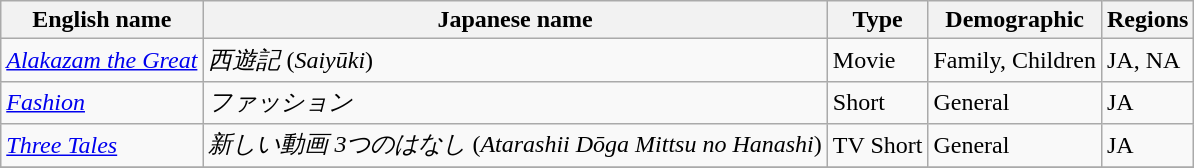<table class="wikitable sortable" border="1">
<tr>
<th>English name</th>
<th>Japanese name</th>
<th>Type</th>
<th>Demographic</th>
<th>Regions</th>
</tr>
<tr>
<td><em><a href='#'>Alakazam the Great</a></em></td>
<td><em>西遊記</em> (<em>Saiyūki</em>)</td>
<td>Movie</td>
<td>Family, Children</td>
<td>JA, NA</td>
</tr>
<tr>
<td><em><a href='#'>Fashion</a></em></td>
<td><em>ファッション</em></td>
<td>Short</td>
<td>General</td>
<td>JA</td>
</tr>
<tr>
<td><em><a href='#'>Three Tales</a></em></td>
<td><em>新しい動画 3つのはなし</em> (<em>Atarashii Dōga Mittsu no Hanashi</em>)</td>
<td>TV Short</td>
<td>General</td>
<td>JA</td>
</tr>
<tr>
</tr>
</table>
